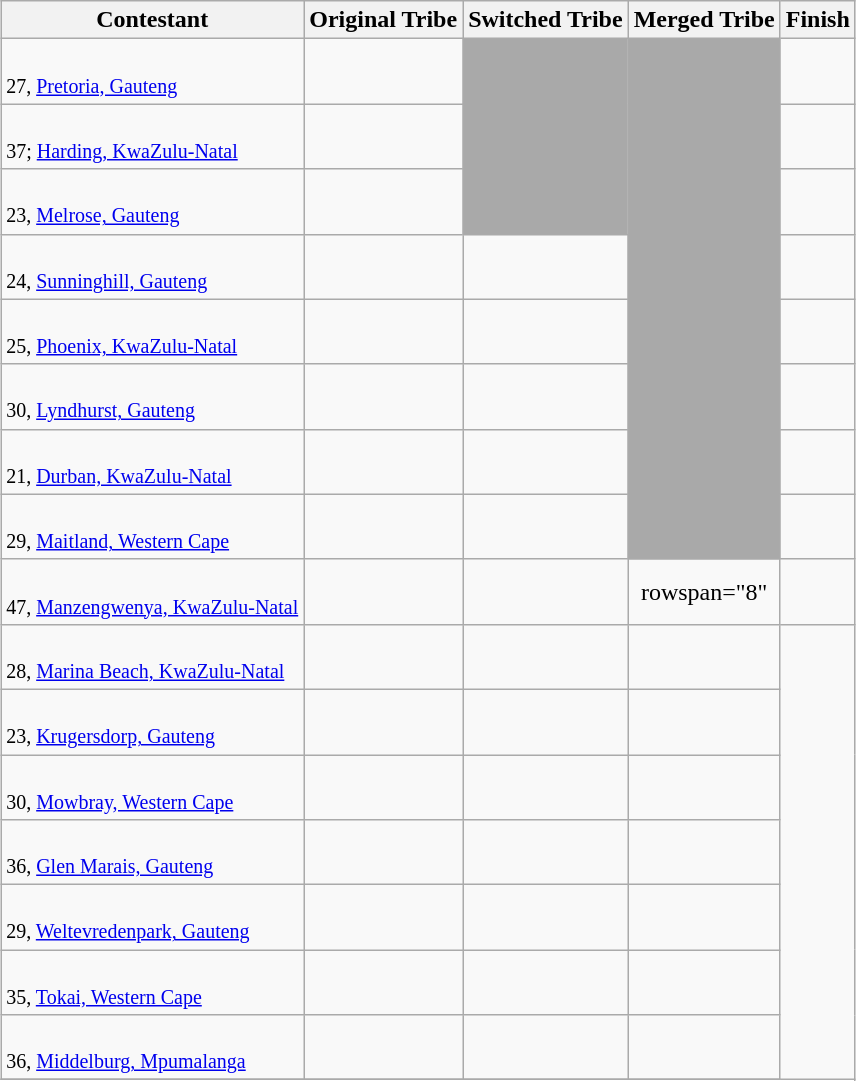<table class="wikitable sortable" style="margin:auto; text-align:center">
<tr>
<th>Contestant</th>
<th>Original Tribe</th>
<th>Switched Tribe</th>
<th>Merged Tribe</th>
<th>Finish</th>
</tr>
<tr>
<td align="left"><strong></strong><br><small>27, <a href='#'>Pretoria, Gauteng</a></small></td>
<td></td>
<td rowspan="3" bgcolor="darkgray"></td>
<td rowspan="8" bgcolor="darkgray"></td>
<td></td>
</tr>
<tr>
<td align="left"><strong></strong><br><small>37; <a href='#'>Harding, KwaZulu-Natal</a></small></td>
<td></td>
<td></td>
</tr>
<tr>
<td align="left"><strong></strong><br><small>23, <a href='#'>Melrose, Gauteng</a></small></td>
<td></td>
<td></td>
</tr>
<tr>
<td align="left"><strong></strong><br><small>24, <a href='#'>Sunninghill, Gauteng</a></small></td>
<td></td>
<td></td>
<td></td>
</tr>
<tr>
<td align="left"><strong></strong><br><small>25, <a href='#'>Phoenix, KwaZulu-Natal</a></small></td>
<td></td>
<td></td>
<td></td>
</tr>
<tr>
<td align="left"><strong></strong><br><small>30, <a href='#'>Lyndhurst, Gauteng</a></small></td>
<td></td>
<td></td>
<td></td>
</tr>
<tr>
<td align="left"><strong></strong><br><small>21, <a href='#'>Durban, KwaZulu-Natal</a></small></td>
<td></td>
<td></td>
<td></td>
</tr>
<tr>
<td align="left"><strong></strong><br><small>29, <a href='#'>Maitland, Western Cape</a></small></td>
<td></td>
<td></td>
<td></td>
</tr>
<tr>
<td align="left"><strong></strong><br><small>47, <a href='#'>Manzengwenya, KwaZulu-Natal</a></small></td>
<td></td>
<td></td>
<td>rowspan="8" </td>
<td></td>
</tr>
<tr>
<td align="left"><strong></strong><br><small>28, <a href='#'>Marina Beach, KwaZulu-Natal</a></small></td>
<td></td>
<td></td>
<td></td>
</tr>
<tr>
<td align="left"><strong></strong><br><small>23, <a href='#'>Krugersdorp, Gauteng</a></small></td>
<td></td>
<td></td>
<td></td>
</tr>
<tr>
<td align="left"><strong></strong><br><small>30, <a href='#'>Mowbray, Western Cape</a></small></td>
<td></td>
<td></td>
<td></td>
</tr>
<tr>
<td align="left"><strong></strong><br><small>36, <a href='#'>Glen Marais, Gauteng</a></small></td>
<td></td>
<td></td>
<td></td>
</tr>
<tr>
<td align="left"><strong></strong><br><small>29, <a href='#'>Weltevredenpark, Gauteng</a></small></td>
<td></td>
<td></td>
<td></td>
</tr>
<tr>
<td align="left"><strong></strong><br><small>35, <a href='#'>Tokai, Western Cape</a></small></td>
<td></td>
<td></td>
<td></td>
</tr>
<tr>
<td align="left"><strong></strong><br><small>36, <a href='#'>Middelburg, Mpumalanga</a></small></td>
<td></td>
<td></td>
<td></td>
</tr>
<tr>
</tr>
</table>
